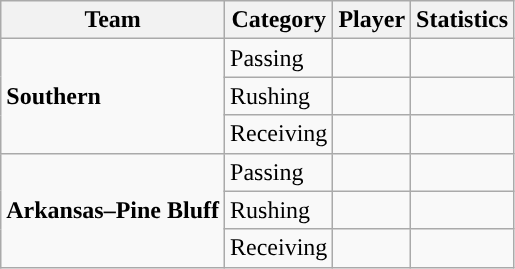<table class="wikitable" style="float: left;">
<tr>
<th>Team</th>
<th>Category</th>
<th>Player</th>
<th>Statistics</th>
</tr>
<tr>
<td rowspan=3><strong>Southern</strong></td>
<td>Passing</td>
<td> </td>
<td> </td>
</tr>
<tr>
<td>Rushing</td>
<td> </td>
<td> </td>
</tr>
<tr>
<td>Receiving</td>
<td> </td>
<td> </td>
</tr>
<tr>
<td rowspan=3><strong>Arkansas–Pine Bluff</strong></td>
<td>Passing</td>
<td> </td>
<td> </td>
</tr>
<tr>
<td>Rushing</td>
<td> </td>
<td> </td>
</tr>
<tr>
<td>Receiving</td>
<td> </td>
<td> </td>
</tr>
</table>
